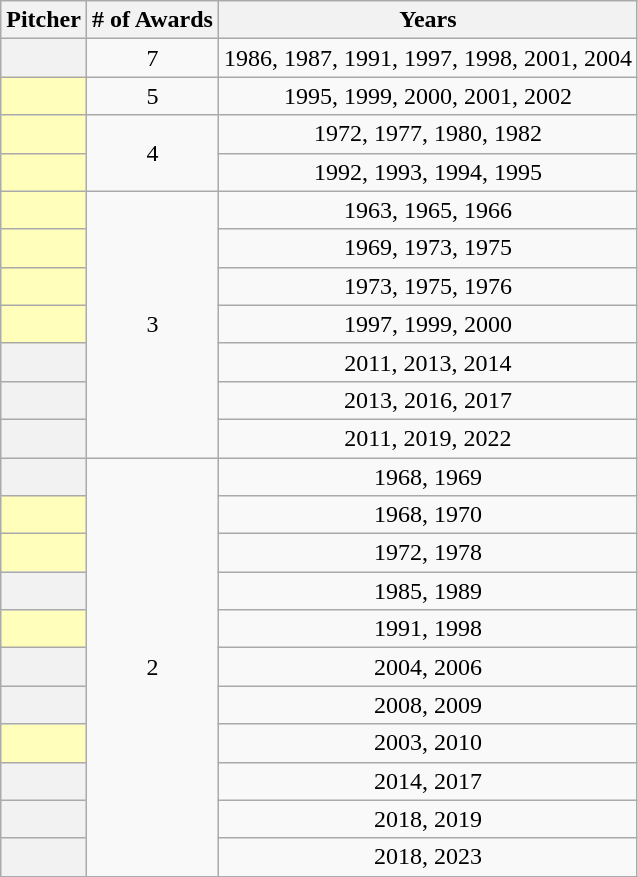<table class="wikitable sortable plainrowheaders" style="text-align:center">
<tr>
<th>Pitcher</th>
<th># of Awards</th>
<th>Years</th>
</tr>
<tr>
<th scope="row" style="text-align:center"></th>
<td>7</td>
<td>1986, 1987, 1991, 1997, 1998, 2001, 2004</td>
</tr>
<tr>
<th scope="row" style="text-align:center; background:#ffb;"> </th>
<td>5</td>
<td>1995, 1999, 2000, 2001, 2002</td>
</tr>
<tr>
<th scope="row" style="text-align:center; background:#ffb;"> </th>
<td rowspan=2 style="text-align:center;">4</td>
<td>1972, 1977, 1980, 1982</td>
</tr>
<tr>
<th scope="row" style="text-align:center; background:#ffb;"> </th>
<td>1992, 1993, 1994, 1995</td>
</tr>
<tr>
<th scope="row" style="text-align:center; background:#ffb;"> </th>
<td rowspan=7 style="text-align:center;">3</td>
<td>1963, 1965, 1966</td>
</tr>
<tr>
<th scope="row" style="text-align:center; background:#ffb;"> </th>
<td>1969, 1973, 1975</td>
</tr>
<tr>
<th scope="row" style="text-align:center; background:#ffb;"> </th>
<td>1973, 1975, 1976</td>
</tr>
<tr>
<th scope="row" style="text-align:center; background:#ffb;"> </th>
<td>1997, 1999, 2000</td>
</tr>
<tr>
<th scope="row" style="text-align:center"></th>
<td>2011, 2013, 2014</td>
</tr>
<tr>
<th scope="row" style="text-align:center"></th>
<td>2013, 2016, 2017</td>
</tr>
<tr>
<th scope="row" style="text-align:center"></th>
<td>2011, 2019, 2022</td>
</tr>
<tr>
<th scope="row" style="text-align:center"></th>
<td rowspan=11 style="text-align:center;">2</td>
<td>1968, 1969</td>
</tr>
<tr>
<th scope="row" style="text-align:center; background:#ffb;"> </th>
<td>1968, 1970</td>
</tr>
<tr>
<th scope="row" style="text-align:center; background:#ffb;"> </th>
<td>1972, 1978</td>
</tr>
<tr>
<th scope="row" style="text-align:center"></th>
<td>1985, 1989</td>
</tr>
<tr>
<th scope="row" style="text-align:center; background:#ffb;"> </th>
<td>1991, 1998</td>
</tr>
<tr>
<th scope="row" style="text-align:center"></th>
<td>2004, 2006</td>
</tr>
<tr>
<th scope="row" style="text-align:center"></th>
<td>2008, 2009</td>
</tr>
<tr>
<th scope="row" style="text-align:center; background:#ffb;"> </th>
<td>2003, 2010</td>
</tr>
<tr>
<th scope="row" style="text-align:center"></th>
<td>2014, 2017</td>
</tr>
<tr>
<th scope="row" style="text-align:center"></th>
<td>2018, 2019</td>
</tr>
<tr>
<th scope="row" style="text-align:center"></th>
<td>2018, 2023</td>
</tr>
</table>
